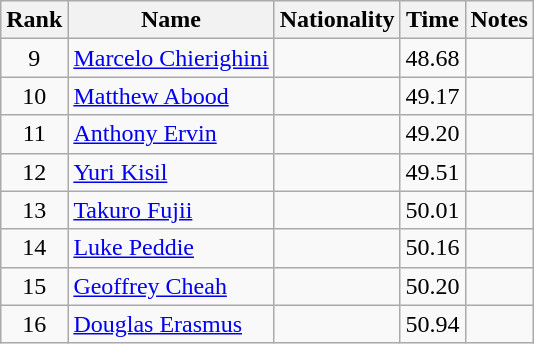<table class="wikitable sortable" style="text-align:center">
<tr>
<th>Rank</th>
<th>Name</th>
<th>Nationality</th>
<th>Time</th>
<th>Notes</th>
</tr>
<tr>
<td>9</td>
<td align=left><a href='#'>Marcelo Chierighini</a></td>
<td align=left></td>
<td>48.68</td>
<td></td>
</tr>
<tr>
<td>10</td>
<td align=left><a href='#'>Matthew Abood</a></td>
<td align=left></td>
<td>49.17</td>
<td></td>
</tr>
<tr>
<td>11</td>
<td align=left><a href='#'>Anthony Ervin</a></td>
<td align=left></td>
<td>49.20</td>
<td></td>
</tr>
<tr>
<td>12</td>
<td align=left><a href='#'>Yuri Kisil</a></td>
<td align=left></td>
<td>49.51</td>
<td></td>
</tr>
<tr>
<td>13</td>
<td align=left><a href='#'>Takuro Fujii</a></td>
<td align=left></td>
<td>50.01</td>
<td></td>
</tr>
<tr>
<td>14</td>
<td align=left><a href='#'>Luke Peddie</a></td>
<td align=left></td>
<td>50.16</td>
<td></td>
</tr>
<tr>
<td>15</td>
<td align=left><a href='#'>Geoffrey Cheah</a></td>
<td align=left></td>
<td>50.20</td>
<td></td>
</tr>
<tr>
<td>16</td>
<td align=left><a href='#'>Douglas Erasmus</a></td>
<td align=left></td>
<td>50.94</td>
<td></td>
</tr>
</table>
